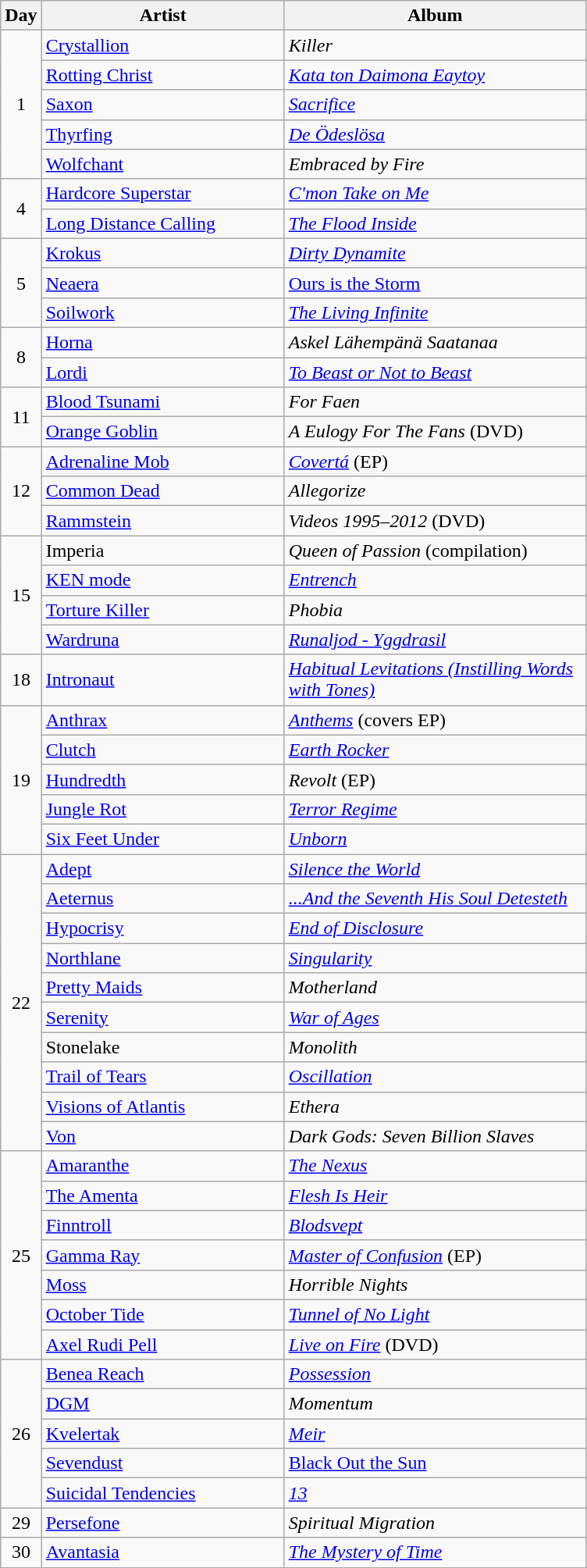<table class="wikitable">
<tr>
<th style="width:20px;">Day</th>
<th style="width:200px;">Artist</th>
<th style="width:250px;">Album</th>
</tr>
<tr>
<td style="text-align:center;" rowspan="5">1</td>
<td><a href='#'>Crystallion</a></td>
<td><em>Killer</em></td>
</tr>
<tr>
<td><a href='#'>Rotting Christ</a></td>
<td><em><a href='#'>Kata ton Daimona Eaytoy</a></em></td>
</tr>
<tr>
<td><a href='#'>Saxon</a></td>
<td><em><a href='#'>Sacrifice</a></em></td>
</tr>
<tr>
<td><a href='#'>Thyrfing</a></td>
<td><em><a href='#'>De Ödeslösa</a></em></td>
</tr>
<tr>
<td><a href='#'>Wolfchant</a></td>
<td><em>Embraced by Fire</em></td>
</tr>
<tr>
<td style="text-align:center;" rowspan="2">4</td>
<td><a href='#'>Hardcore Superstar</a></td>
<td><em><a href='#'>C'mon Take on Me</a></em></td>
</tr>
<tr>
<td><a href='#'>Long Distance Calling</a></td>
<td><em><a href='#'>The Flood Inside</a></em></td>
</tr>
<tr>
<td style="text-align:center;" rowspan="3">5</td>
<td><a href='#'>Krokus</a></td>
<td><em><a href='#'>Dirty Dynamite</a></em></td>
</tr>
<tr>
<td><a href='#'>Neaera</a></td>
<td><a href='#'>Ours is the Storm</a></td>
</tr>
<tr>
<td><a href='#'>Soilwork</a></td>
<td><em><a href='#'>The Living Infinite</a></em></td>
</tr>
<tr>
<td style="text-align:center;" rowspan="2">8</td>
<td><a href='#'>Horna</a></td>
<td><em>Askel Lähempänä Saatanaa</em></td>
</tr>
<tr>
<td><a href='#'>Lordi</a></td>
<td><em><a href='#'>To Beast or Not to Beast</a></em></td>
</tr>
<tr>
<td style="text-align:center;" rowspan="2">11</td>
<td><a href='#'>Blood Tsunami</a></td>
<td><em>For Faen</em></td>
</tr>
<tr>
<td><a href='#'>Orange Goblin</a></td>
<td><em>A Eulogy For The Fans</em> (DVD)</td>
</tr>
<tr>
<td style="text-align:center;" rowspan="3">12</td>
<td><a href='#'>Adrenaline Mob</a></td>
<td><em><a href='#'>Covertá</a></em> (EP)</td>
</tr>
<tr>
<td><a href='#'>Common Dead</a></td>
<td><em>Allegorize</em></td>
</tr>
<tr>
<td><a href='#'>Rammstein</a></td>
<td><em>Videos 1995–2012</em> (DVD)</td>
</tr>
<tr>
<td style="text-align:center;" rowspan="4">15</td>
<td>Imperia</td>
<td><em>Queen of Passion</em> (compilation)</td>
</tr>
<tr>
<td><a href='#'>KEN mode</a></td>
<td><em><a href='#'>Entrench</a></em></td>
</tr>
<tr>
<td><a href='#'>Torture Killer</a></td>
<td><em>Phobia</em></td>
</tr>
<tr>
<td><a href='#'>Wardruna</a></td>
<td><em><a href='#'>Runaljod - Yggdrasil</a></em></td>
</tr>
<tr>
<td style="text-align:center;">18</td>
<td><a href='#'>Intronaut</a></td>
<td><em><a href='#'>Habitual Levitations (Instilling Words with Tones)</a></em></td>
</tr>
<tr>
<td style="text-align:center;" rowspan="5">19</td>
<td><a href='#'>Anthrax</a></td>
<td><em><a href='#'>Anthems</a></em> (covers EP)</td>
</tr>
<tr>
<td><a href='#'>Clutch</a></td>
<td><em><a href='#'>Earth Rocker</a></em></td>
</tr>
<tr>
<td><a href='#'>Hundredth</a></td>
<td><em>Revolt</em> (EP)</td>
</tr>
<tr>
<td><a href='#'>Jungle Rot</a></td>
<td><em><a href='#'>Terror Regime</a></em></td>
</tr>
<tr>
<td><a href='#'>Six Feet Under</a></td>
<td><em><a href='#'>Unborn</a></em></td>
</tr>
<tr>
<td style="text-align:center;" rowspan="10">22</td>
<td><a href='#'>Adept</a></td>
<td><em><a href='#'>Silence the World</a></em></td>
</tr>
<tr>
<td><a href='#'>Aeternus</a></td>
<td><em><a href='#'>...And the Seventh His Soul Detesteth</a></em></td>
</tr>
<tr>
<td><a href='#'>Hypocrisy</a></td>
<td><em><a href='#'>End of Disclosure</a></em></td>
</tr>
<tr>
<td><a href='#'>Northlane</a></td>
<td><em><a href='#'>Singularity</a></em></td>
</tr>
<tr>
<td><a href='#'>Pretty Maids</a></td>
<td><em>Motherland</em></td>
</tr>
<tr>
<td><a href='#'>Serenity</a></td>
<td><em><a href='#'>War of Ages</a></em></td>
</tr>
<tr>
<td>Stonelake</td>
<td><em>Monolith</em></td>
</tr>
<tr>
<td><a href='#'>Trail of Tears</a></td>
<td><em><a href='#'>Oscillation</a></em></td>
</tr>
<tr>
<td><a href='#'>Visions of Atlantis</a></td>
<td><em>Ethera</em></td>
</tr>
<tr>
<td><a href='#'>Von</a></td>
<td><em>Dark Gods: Seven Billion Slaves</em></td>
</tr>
<tr>
<td style="text-align:center;" rowspan="7">25</td>
<td><a href='#'>Amaranthe</a></td>
<td><em><a href='#'>The Nexus</a></em></td>
</tr>
<tr>
<td><a href='#'>The Amenta</a></td>
<td><em><a href='#'>Flesh Is Heir</a></em></td>
</tr>
<tr>
<td><a href='#'>Finntroll</a></td>
<td><em><a href='#'>Blodsvept</a></em></td>
</tr>
<tr>
<td><a href='#'>Gamma Ray</a></td>
<td><em><a href='#'>Master of Confusion</a></em> (EP)</td>
</tr>
<tr>
<td><a href='#'>Moss</a></td>
<td><em>Horrible Nights</em></td>
</tr>
<tr>
<td><a href='#'>October Tide</a></td>
<td><em><a href='#'>Tunnel of No Light</a></em></td>
</tr>
<tr>
<td><a href='#'>Axel Rudi Pell</a></td>
<td><em><a href='#'>Live on Fire</a></em> (DVD)</td>
</tr>
<tr>
<td style="text-align:center;" rowspan="5">26</td>
<td><a href='#'>Benea Reach</a></td>
<td><em><a href='#'>Possession</a></em></td>
</tr>
<tr>
<td><a href='#'>DGM</a></td>
<td><em>Momentum</em></td>
</tr>
<tr>
<td><a href='#'>Kvelertak</a></td>
<td><em><a href='#'>Meir</a></em></td>
</tr>
<tr>
<td><a href='#'>Sevendust</a></td>
<td><a href='#'>Black Out the Sun</a></td>
</tr>
<tr>
<td><a href='#'>Suicidal Tendencies</a></td>
<td><em><a href='#'>13</a></em></td>
</tr>
<tr>
<td style="text-align:center;">29</td>
<td><a href='#'>Persefone</a></td>
<td><em>Spiritual Migration</em></td>
</tr>
<tr>
<td style="text-align:center;">30</td>
<td><a href='#'>Avantasia</a></td>
<td><em><a href='#'>The Mystery of Time</a></em></td>
</tr>
</table>
